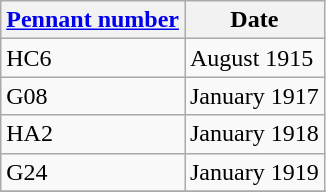<table class="wikitable" style="text-align:left">
<tr>
<th><a href='#'>Pennant number</a></th>
<th>Date</th>
</tr>
<tr>
<td>HC6</td>
<td>August 1915</td>
</tr>
<tr>
<td>G08</td>
<td>January 1917</td>
</tr>
<tr>
<td>HA2</td>
<td>January 1918</td>
</tr>
<tr>
<td>G24</td>
<td>January 1919</td>
</tr>
<tr>
</tr>
</table>
